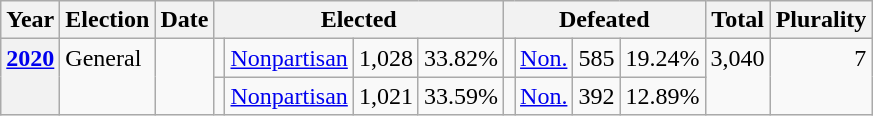<table class="wikitable">
<tr>
<th>Year</th>
<th>Election</th>
<th>Date</th>
<th colspan="4">Elected</th>
<th colspan="4">Defeated</th>
<th>Total</th>
<th>Plurality</th>
</tr>
<tr>
<th rowspan="2" valign="top"><a href='#'>2020</a></th>
<td rowspan="2" valign="top">General</td>
<td rowspan="2" valign="top"></td>
<td valign="top"></td>
<td valign="top" ><a href='#'>Nonpartisan</a></td>
<td align="right" valign="top">1,028</td>
<td align="right" valign="top">33.82%</td>
<td valign="top"></td>
<td valign="top" ><a href='#'>Non.</a></td>
<td align="right" valign="top">585</td>
<td align="right" valign="top">19.24%</td>
<td rowspan="2" align="right" valign="top">3,040</td>
<td rowspan="2" align="right" valign="top">7</td>
</tr>
<tr>
<td></td>
<td valign="top" ><a href='#'>Nonpartisan</a></td>
<td>1,021</td>
<td>33.59%</td>
<td></td>
<td valign="top" ><a href='#'>Non.</a></td>
<td align="right" valign="top">392</td>
<td align="right" valign="top">12.89%</td>
</tr>
</table>
